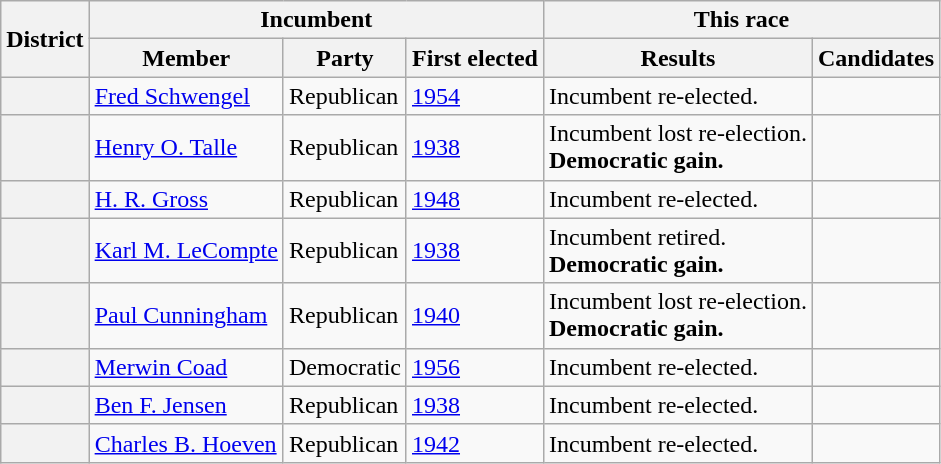<table class=wikitable>
<tr>
<th rowspan=2>District</th>
<th colspan=3>Incumbent</th>
<th colspan=2>This race</th>
</tr>
<tr>
<th>Member</th>
<th>Party</th>
<th>First elected</th>
<th>Results</th>
<th>Candidates</th>
</tr>
<tr>
<th></th>
<td><a href='#'>Fred Schwengel</a></td>
<td>Republican</td>
<td><a href='#'>1954</a></td>
<td>Incumbent re-elected.</td>
<td nowrap></td>
</tr>
<tr>
<th></th>
<td><a href='#'>Henry O. Talle</a></td>
<td>Republican</td>
<td><a href='#'>1938</a></td>
<td>Incumbent lost re-election.<br><strong>Democratic gain.</strong></td>
<td nowrap></td>
</tr>
<tr>
<th></th>
<td><a href='#'>H. R. Gross</a></td>
<td>Republican</td>
<td><a href='#'>1948</a></td>
<td>Incumbent re-elected.</td>
<td nowrap></td>
</tr>
<tr>
<th></th>
<td><a href='#'>Karl M. LeCompte</a></td>
<td>Republican</td>
<td><a href='#'>1938</a></td>
<td>Incumbent retired.<br><strong>Democratic gain.</strong></td>
<td nowrap></td>
</tr>
<tr>
<th></th>
<td><a href='#'>Paul Cunningham</a></td>
<td>Republican</td>
<td><a href='#'>1940</a></td>
<td>Incumbent lost re-election.<br><strong>Democratic gain.</strong></td>
<td nowrap></td>
</tr>
<tr>
<th></th>
<td><a href='#'>Merwin Coad</a></td>
<td>Democratic</td>
<td><a href='#'>1956</a></td>
<td>Incumbent re-elected.</td>
<td nowrap></td>
</tr>
<tr>
<th></th>
<td><a href='#'>Ben F. Jensen</a></td>
<td>Republican</td>
<td><a href='#'>1938</a></td>
<td>Incumbent re-elected.</td>
<td nowrap></td>
</tr>
<tr>
<th></th>
<td><a href='#'>Charles B. Hoeven</a></td>
<td>Republican</td>
<td><a href='#'>1942</a></td>
<td>Incumbent re-elected.</td>
<td nowrap></td>
</tr>
</table>
